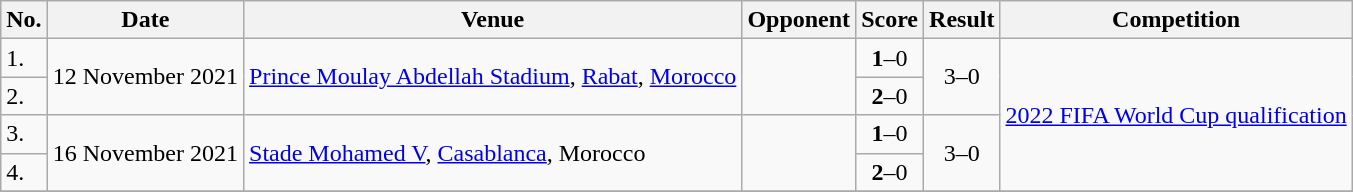<table class="wikitable">
<tr>
<th>No.</th>
<th>Date</th>
<th>Venue</th>
<th>Opponent</th>
<th>Score</th>
<th>Result</th>
<th>Competition</th>
</tr>
<tr>
<td>1.</td>
<td rowspan=2>12 November 2021</td>
<td rowspan=2><a href='#'>Prince Moulay Abdellah Stadium</a>, <a href='#'>Rabat</a>, <a href='#'>Morocco</a></td>
<td rowspan=2></td>
<td align=center><strong>1</strong>–0</td>
<td rowspan=2 align=center>3–0</td>
<td rowspan=4><a href='#'>2022 FIFA World Cup qualification</a></td>
</tr>
<tr>
<td>2.</td>
<td align=center><strong>2</strong>–0</td>
</tr>
<tr>
<td>3.</td>
<td rowspan=2>16 November 2021</td>
<td rowspan=2><a href='#'>Stade Mohamed V</a>, <a href='#'>Casablanca</a>, Morocco</td>
<td rowspan=2></td>
<td align=center><strong>1</strong>–0</td>
<td rowspan=2 align=center>3–0</td>
</tr>
<tr>
<td>4.</td>
<td align=center><strong>2</strong>–0</td>
</tr>
<tr>
</tr>
</table>
